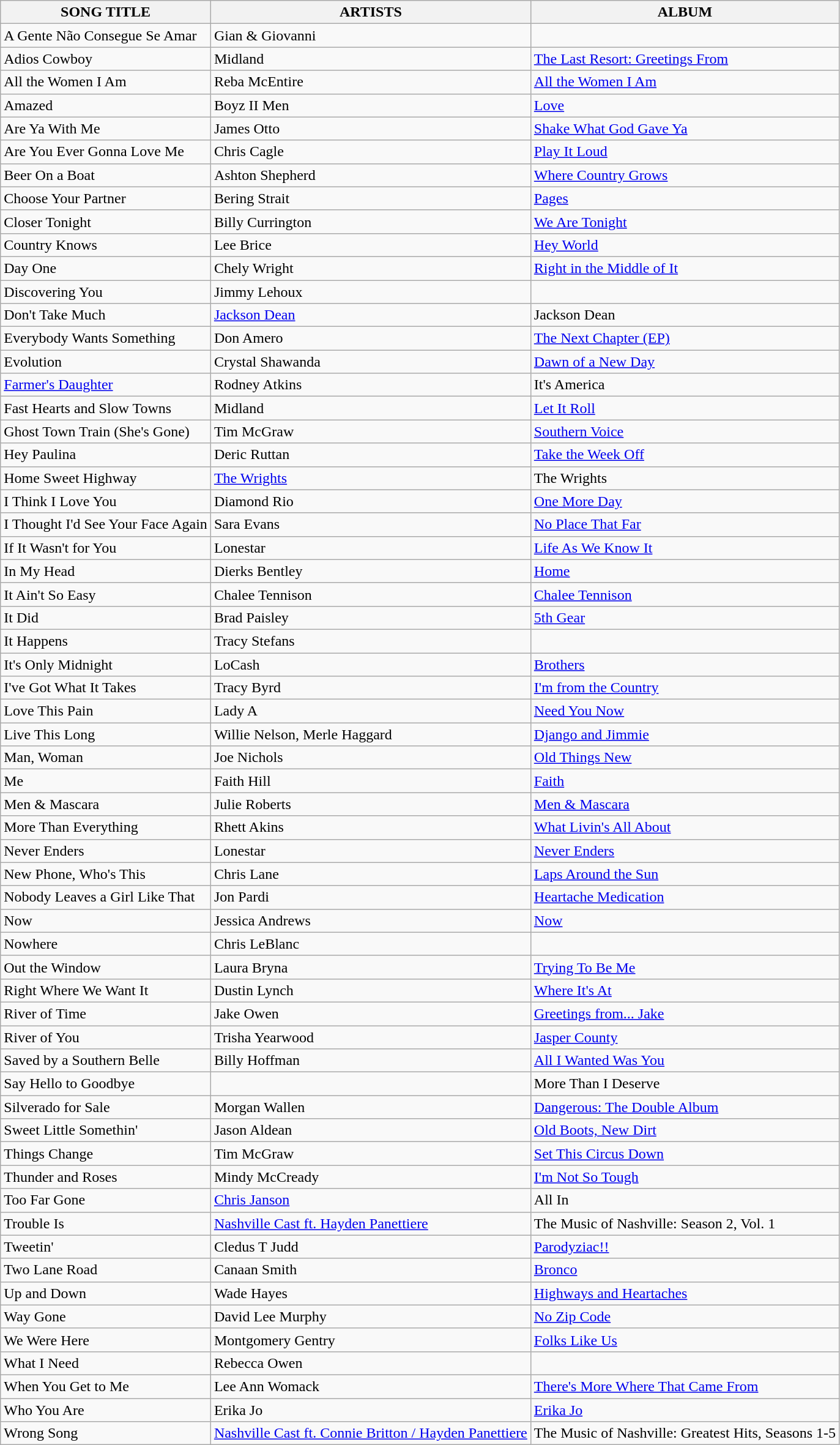<table class="wikitable">
<tr>
<th>SONG TITLE</th>
<th>ARTISTS</th>
<th>ALBUM</th>
</tr>
<tr>
<td>A Gente Não Consegue Se Amar</td>
<td>Gian & Giovanni</td>
<td></td>
</tr>
<tr>
<td>Adios Cowboy</td>
<td>Midland</td>
<td><a href='#'>The Last Resort: Greetings From</a></td>
</tr>
<tr>
<td>All the Women I Am</td>
<td>Reba McEntire</td>
<td><a href='#'>All the Women I Am</a></td>
</tr>
<tr>
<td>Amazed</td>
<td>Boyz II Men</td>
<td><a href='#'>Love</a></td>
</tr>
<tr>
<td>Are Ya With Me</td>
<td>James Otto</td>
<td><a href='#'>Shake What God Gave Ya</a></td>
</tr>
<tr>
<td>Are You Ever Gonna Love Me</td>
<td>Chris Cagle</td>
<td><a href='#'>Play It Loud</a></td>
</tr>
<tr>
<td>Beer On a Boat</td>
<td>Ashton Shepherd</td>
<td><a href='#'>Where Country Grows</a></td>
</tr>
<tr>
<td>Choose Your Partner</td>
<td>Bering Strait</td>
<td><a href='#'>Pages</a></td>
</tr>
<tr>
<td>Closer Tonight</td>
<td>Billy Currington</td>
<td><a href='#'>We Are Tonight</a></td>
</tr>
<tr>
<td>Country Knows</td>
<td>Lee Brice</td>
<td><a href='#'>Hey World</a></td>
</tr>
<tr>
<td>Day One</td>
<td>Chely Wright</td>
<td><a href='#'>Right in the Middle of It</a></td>
</tr>
<tr>
<td>Discovering You</td>
<td>Jimmy Lehoux</td>
<td></td>
</tr>
<tr>
<td>Don't Take Much</td>
<td><a href='#'>Jackson Dean</a></td>
<td>Jackson Dean</td>
</tr>
<tr>
<td>Everybody Wants Something</td>
<td>Don Amero</td>
<td><a href='#'>The Next Chapter (EP)</a></td>
</tr>
<tr>
<td>Evolution</td>
<td>Crystal Shawanda</td>
<td><a href='#'>Dawn of a New Day</a></td>
</tr>
<tr>
<td><a href='#'>Farmer's Daughter</a></td>
<td>Rodney Atkins</td>
<td>It's America</td>
</tr>
<tr>
<td>Fast Hearts and Slow Towns</td>
<td>Midland</td>
<td><a href='#'>Let It Roll</a></td>
</tr>
<tr>
<td>Ghost Town Train (She's Gone)</td>
<td>Tim McGraw</td>
<td><a href='#'>Southern Voice</a></td>
</tr>
<tr>
<td>Hey Paulina</td>
<td>Deric Ruttan</td>
<td><a href='#'>Take the Week Off</a></td>
</tr>
<tr>
<td>Home Sweet Highway</td>
<td><a href='#'>The Wrights</a></td>
<td>The Wrights</td>
</tr>
<tr>
<td>I Think I Love You</td>
<td>Diamond Rio</td>
<td><a href='#'>One More Day</a></td>
</tr>
<tr>
<td>I Thought I'd See Your Face Again</td>
<td>Sara Evans</td>
<td><a href='#'>No Place That Far</a></td>
</tr>
<tr>
<td>If It Wasn't for You</td>
<td>Lonestar</td>
<td><a href='#'>Life As We Know It</a></td>
</tr>
<tr>
<td>In My Head</td>
<td>Dierks Bentley</td>
<td><a href='#'>Home</a></td>
</tr>
<tr>
<td>It Ain't So Easy</td>
<td>Chalee Tennison</td>
<td><a href='#'>Chalee Tennison</a></td>
</tr>
<tr>
<td>It Did</td>
<td>Brad Paisley</td>
<td><a href='#'>5th Gear</a></td>
</tr>
<tr>
<td>It Happens</td>
<td>Tracy Stefans</td>
<td></td>
</tr>
<tr>
<td>It's Only Midnight</td>
<td>LoCash</td>
<td><a href='#'>Brothers</a></td>
</tr>
<tr>
<td>I've Got What It Takes</td>
<td>Tracy Byrd</td>
<td><a href='#'>I'm from the Country</a></td>
</tr>
<tr>
<td>Love This Pain</td>
<td>Lady A</td>
<td><a href='#'>Need You Now</a></td>
</tr>
<tr>
<td>Live This Long</td>
<td>Willie Nelson, Merle Haggard</td>
<td><a href='#'>Django and Jimmie</a></td>
</tr>
<tr>
<td>Man, Woman</td>
<td>Joe Nichols</td>
<td><a href='#'>Old Things New</a></td>
</tr>
<tr>
<td>Me</td>
<td>Faith Hill</td>
<td><a href='#'>Faith</a></td>
</tr>
<tr>
<td>Men & Mascara</td>
<td>Julie Roberts</td>
<td><a href='#'>Men & Mascara</a></td>
</tr>
<tr>
<td>More Than Everything</td>
<td>Rhett Akins</td>
<td><a href='#'>What Livin's All About</a></td>
</tr>
<tr>
<td>Never Enders</td>
<td>Lonestar</td>
<td><a href='#'>Never Enders</a></td>
</tr>
<tr>
<td>New Phone, Who's This</td>
<td>Chris Lane</td>
<td><a href='#'>Laps Around the Sun</a></td>
</tr>
<tr>
<td>Nobody Leaves a Girl Like That</td>
<td>Jon Pardi</td>
<td><a href='#'>Heartache Medication</a></td>
</tr>
<tr>
<td>Now</td>
<td>Jessica Andrews</td>
<td><a href='#'>Now</a></td>
</tr>
<tr>
<td>Nowhere</td>
<td>Chris LeBlanc</td>
<td></td>
</tr>
<tr>
<td>Out the Window</td>
<td>Laura Bryna</td>
<td><a href='#'>Trying To Be Me</a></td>
</tr>
<tr>
<td>Right Where We Want It</td>
<td>Dustin Lynch</td>
<td><a href='#'>Where It's At</a></td>
</tr>
<tr>
<td>River of Time</td>
<td>Jake Owen</td>
<td><a href='#'>Greetings from... Jake</a></td>
</tr>
<tr>
<td>River of You</td>
<td>Trisha Yearwood</td>
<td><a href='#'>Jasper County</a></td>
</tr>
<tr>
<td>Saved by a Southern Belle</td>
<td>Billy Hoffman</td>
<td><a href='#'>All I Wanted Was You</a></td>
</tr>
<tr>
<td>Say Hello to Goodbye</td>
<td></td>
<td>More Than I Deserve</td>
</tr>
<tr>
<td>Silverado for Sale</td>
<td>Morgan Wallen</td>
<td><a href='#'>Dangerous: The Double Album</a></td>
</tr>
<tr>
<td>Sweet Little Somethin'</td>
<td>Jason Aldean</td>
<td><a href='#'>Old Boots, New Dirt</a></td>
</tr>
<tr>
<td>Things Change</td>
<td>Tim McGraw</td>
<td><a href='#'>Set This Circus Down</a></td>
</tr>
<tr>
<td>Thunder and Roses</td>
<td>Mindy McCready</td>
<td><a href='#'>I'm Not So Tough</a></td>
</tr>
<tr>
<td>Too Far Gone</td>
<td><a href='#'>Chris Janson</a></td>
<td>All In</td>
</tr>
<tr>
<td>Trouble Is</td>
<td><a href='#'>Nashville Cast ft. Hayden Panettiere</a></td>
<td>The Music of Nashville: Season 2, Vol. 1</td>
</tr>
<tr>
<td>Tweetin'</td>
<td>Cledus T Judd</td>
<td><a href='#'>Parodyziac!!</a></td>
</tr>
<tr>
<td>Two Lane Road</td>
<td>Canaan Smith</td>
<td><a href='#'>Bronco</a></td>
</tr>
<tr>
<td>Up and Down</td>
<td>Wade Hayes</td>
<td><a href='#'>Highways and Heartaches</a></td>
</tr>
<tr>
<td>Way Gone</td>
<td>David Lee Murphy</td>
<td><a href='#'>No Zip Code</a></td>
</tr>
<tr>
<td>We Were Here</td>
<td>Montgomery Gentry</td>
<td><a href='#'>Folks Like Us</a></td>
</tr>
<tr>
<td>What I Need</td>
<td>Rebecca Owen</td>
<td></td>
</tr>
<tr>
<td>When You Get to Me</td>
<td>Lee Ann Womack</td>
<td><a href='#'>There's More Where That Came From</a></td>
</tr>
<tr>
<td>Who You Are</td>
<td>Erika Jo</td>
<td><a href='#'>Erika Jo</a></td>
</tr>
<tr>
<td>Wrong Song</td>
<td><a href='#'>Nashville Cast ft. Connie Britton / Hayden Panettiere</a></td>
<td>The Music of Nashville: Greatest Hits, Seasons 1-5</td>
</tr>
</table>
